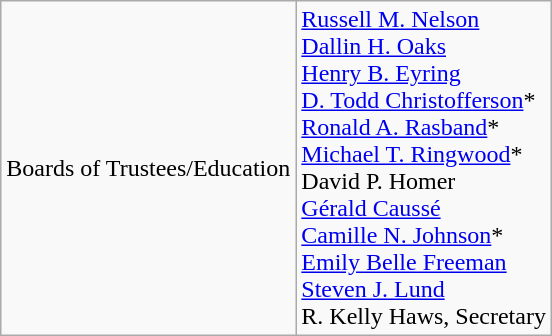<table class=wikitable>
<tr>
<td>Boards of Trustees/Education</td>
<td><a href='#'>Russell M. Nelson</a><br><a href='#'>Dallin H. Oaks</a><br><a href='#'>Henry B. Eyring</a><br><a href='#'>D. Todd Christofferson</a>*<br><a href='#'>Ronald A. Rasband</a>*<br><a href='#'>Michael T. Ringwood</a>*<br>David P. Homer<br><a href='#'>Gérald Caussé</a><br><a href='#'>Camille N. Johnson</a>*<br><a href='#'>Emily Belle Freeman</a><br><a href='#'>Steven J. Lund</a><br>R. Kelly Haws, Secretary</td>
</tr>
</table>
